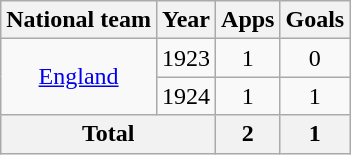<table class=wikitable style=text-align:center>
<tr>
<th>National team</th>
<th>Year</th>
<th>Apps</th>
<th>Goals</th>
</tr>
<tr>
<td rowspan=2><a href='#'>England</a></td>
<td>1923</td>
<td>1</td>
<td>0</td>
</tr>
<tr>
<td>1924</td>
<td>1</td>
<td>1</td>
</tr>
<tr>
<th colspan=2>Total</th>
<th>2</th>
<th>1</th>
</tr>
</table>
